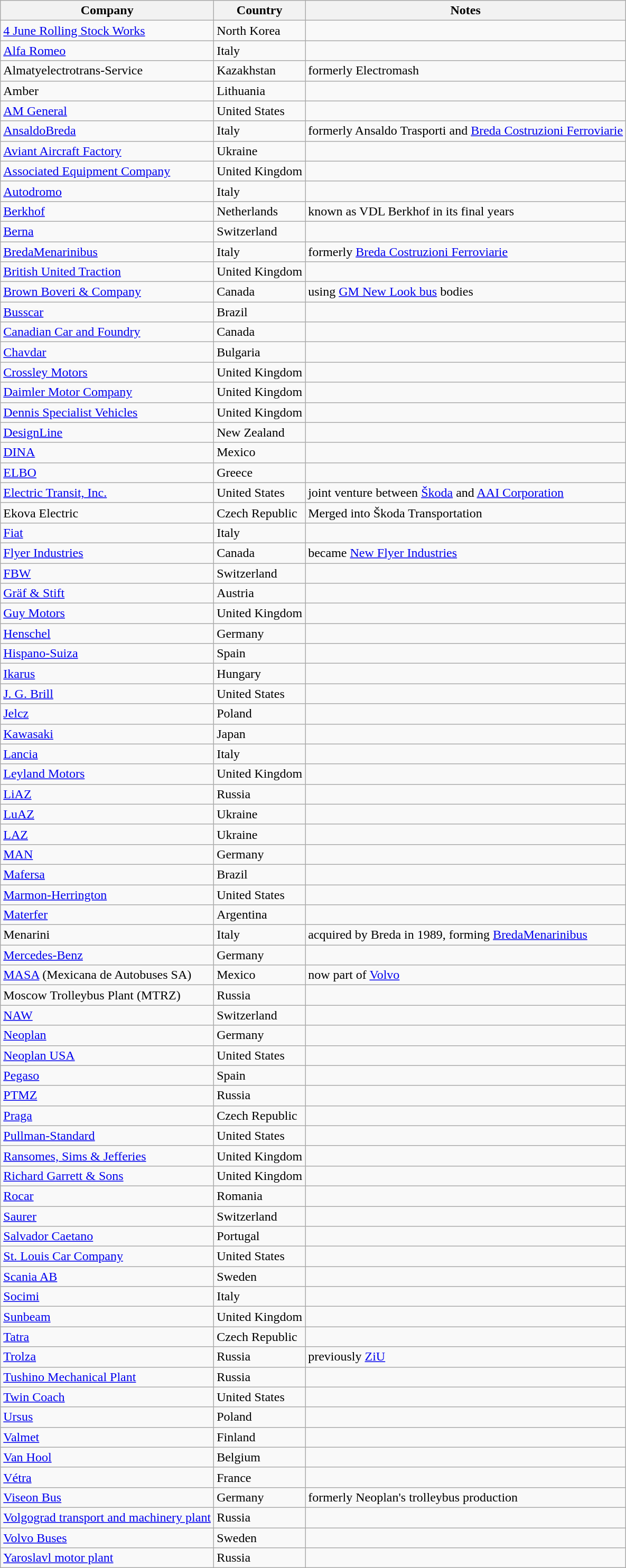<table class="wikitable sortable">
<tr>
<th>Company</th>
<th>Country</th>
<th class=unsortable>Notes</th>
</tr>
<tr>
<td><a href='#'>4 June Rolling Stock Works</a></td>
<td>North Korea</td>
<td></td>
</tr>
<tr>
<td><a href='#'>Alfa Romeo</a></td>
<td>Italy</td>
<td></td>
</tr>
<tr>
<td>Almatyelectrotrans-Service</td>
<td>Kazakhstan</td>
<td>formerly Electromash</td>
</tr>
<tr>
<td>Amber</td>
<td>Lithuania</td>
<td></td>
</tr>
<tr>
<td><a href='#'>AM General</a></td>
<td>United States</td>
<td></td>
</tr>
<tr>
<td><a href='#'>AnsaldoBreda</a></td>
<td>Italy</td>
<td>formerly Ansaldo Trasporti and <a href='#'>Breda Costruzioni Ferroviarie</a></td>
</tr>
<tr>
<td><a href='#'>Aviant Aircraft Factory</a></td>
<td>Ukraine</td>
<td></td>
</tr>
<tr>
<td><a href='#'>Associated Equipment Company</a></td>
<td>United Kingdom</td>
<td></td>
</tr>
<tr>
<td><a href='#'>Autodromo</a></td>
<td>Italy</td>
<td></td>
</tr>
<tr>
<td><a href='#'>Berkhof</a></td>
<td>Netherlands</td>
<td>known as VDL Berkhof in its final years</td>
</tr>
<tr>
<td><a href='#'>Berna</a></td>
<td>Switzerland</td>
<td></td>
</tr>
<tr>
<td><a href='#'>BredaMenarinibus</a></td>
<td>Italy</td>
<td>formerly <a href='#'>Breda Costruzioni Ferroviarie</a></td>
</tr>
<tr>
<td><a href='#'>British United Traction</a></td>
<td>United Kingdom</td>
<td></td>
</tr>
<tr>
<td><a href='#'>Brown Boveri & Company</a></td>
<td>Canada</td>
<td>using <a href='#'>GM New Look bus</a> bodies</td>
</tr>
<tr>
<td><a href='#'>Busscar</a></td>
<td>Brazil</td>
<td></td>
</tr>
<tr>
<td><a href='#'>Canadian Car and Foundry</a></td>
<td>Canada</td>
<td></td>
</tr>
<tr>
<td><a href='#'>Chavdar</a></td>
<td>Bulgaria</td>
<td></td>
</tr>
<tr>
<td><a href='#'>Crossley Motors</a></td>
<td>United Kingdom</td>
<td></td>
</tr>
<tr>
<td><a href='#'>Daimler Motor Company</a></td>
<td>United Kingdom</td>
<td></td>
</tr>
<tr>
<td><a href='#'>Dennis Specialist Vehicles</a></td>
<td>United Kingdom</td>
<td></td>
</tr>
<tr>
<td><a href='#'>DesignLine</a></td>
<td>New Zealand</td>
<td></td>
</tr>
<tr>
<td><a href='#'>DINA</a></td>
<td>Mexico</td>
<td></td>
</tr>
<tr>
<td><a href='#'>ELBO</a></td>
<td>Greece</td>
<td></td>
</tr>
<tr>
<td><a href='#'>Electric Transit, Inc.</a></td>
<td>United States</td>
<td>joint venture between <a href='#'>Škoda</a> and <a href='#'>AAI Corporation</a></td>
</tr>
<tr>
<td>Ekova Electric</td>
<td>Czech Republic</td>
<td>Merged into Škoda Transportation</td>
</tr>
<tr>
<td><a href='#'>Fiat</a></td>
<td>Italy</td>
<td></td>
</tr>
<tr>
<td><a href='#'>Flyer Industries</a></td>
<td>Canada</td>
<td>became <a href='#'>New Flyer Industries</a></td>
</tr>
<tr>
<td><a href='#'>FBW</a></td>
<td>Switzerland</td>
<td></td>
</tr>
<tr>
<td><a href='#'>Gräf & Stift</a></td>
<td>Austria</td>
<td></td>
</tr>
<tr>
<td><a href='#'>Guy Motors</a></td>
<td>United Kingdom</td>
<td></td>
</tr>
<tr>
<td><a href='#'>Henschel</a></td>
<td>Germany</td>
<td></td>
</tr>
<tr>
<td><a href='#'>Hispano-Suiza</a></td>
<td>Spain</td>
<td></td>
</tr>
<tr>
<td><a href='#'>Ikarus</a></td>
<td>Hungary</td>
<td></td>
</tr>
<tr>
<td><a href='#'>J. G. Brill</a></td>
<td>United States</td>
<td></td>
</tr>
<tr>
<td><a href='#'>Jelcz</a></td>
<td>Poland</td>
<td></td>
</tr>
<tr>
<td><a href='#'>Kawasaki</a></td>
<td>Japan</td>
<td></td>
</tr>
<tr>
<td><a href='#'>Lancia</a></td>
<td>Italy</td>
<td></td>
</tr>
<tr>
<td><a href='#'>Leyland Motors</a></td>
<td>United Kingdom</td>
<td></td>
</tr>
<tr>
<td><a href='#'>LiAZ</a></td>
<td>Russia</td>
<td></td>
</tr>
<tr>
<td><a href='#'>LuAZ</a></td>
<td>Ukraine</td>
<td></td>
</tr>
<tr>
<td><a href='#'>LAZ</a></td>
<td>Ukraine</td>
<td></td>
</tr>
<tr>
<td><a href='#'>MAN</a></td>
<td>Germany</td>
<td></td>
</tr>
<tr>
<td><a href='#'>Mafersa</a></td>
<td>Brazil</td>
<td></td>
</tr>
<tr>
<td><a href='#'>Marmon-Herrington</a></td>
<td>United States</td>
<td></td>
</tr>
<tr>
<td><a href='#'>Materfer</a></td>
<td>Argentina</td>
<td></td>
</tr>
<tr>
<td>Menarini</td>
<td>Italy</td>
<td>acquired by Breda in 1989, forming <a href='#'>BredaMenarinibus</a></td>
</tr>
<tr>
<td><a href='#'>Mercedes-Benz</a></td>
<td>Germany</td>
<td></td>
</tr>
<tr>
<td><a href='#'>MASA</a> (Mexicana de Autobuses SA)</td>
<td>Mexico</td>
<td>now part of <a href='#'>Volvo</a></td>
</tr>
<tr>
<td>Moscow Trolleybus Plant (MTRZ)</td>
<td>Russia</td>
<td></td>
</tr>
<tr>
<td><a href='#'>NAW</a></td>
<td>Switzerland</td>
<td></td>
</tr>
<tr>
<td><a href='#'>Neoplan</a></td>
<td>Germany</td>
<td></td>
</tr>
<tr>
<td><a href='#'>Neoplan USA</a></td>
<td>United States</td>
<td></td>
</tr>
<tr>
<td><a href='#'>Pegaso</a></td>
<td>Spain</td>
<td></td>
</tr>
<tr>
<td><a href='#'>PTMZ</a></td>
<td>Russia</td>
<td></td>
</tr>
<tr>
<td><a href='#'>Praga</a></td>
<td>Czech Republic</td>
<td></td>
</tr>
<tr>
<td><a href='#'>Pullman-Standard</a></td>
<td>United States</td>
<td></td>
</tr>
<tr>
<td><a href='#'>Ransomes, Sims & Jefferies</a></td>
<td>United Kingdom</td>
<td></td>
</tr>
<tr>
<td><a href='#'>Richard Garrett & Sons</a></td>
<td>United Kingdom</td>
<td></td>
</tr>
<tr>
<td><a href='#'>Rocar</a></td>
<td>Romania</td>
<td></td>
</tr>
<tr>
<td><a href='#'>Saurer</a></td>
<td>Switzerland</td>
<td></td>
</tr>
<tr>
<td><a href='#'>Salvador Caetano</a></td>
<td>Portugal</td>
<td></td>
</tr>
<tr>
<td><a href='#'>St. Louis Car Company</a></td>
<td>United States</td>
<td></td>
</tr>
<tr>
<td><a href='#'>Scania AB</a></td>
<td>Sweden</td>
<td></td>
</tr>
<tr>
<td><a href='#'>Socimi</a></td>
<td>Italy</td>
<td></td>
</tr>
<tr>
<td><a href='#'>Sunbeam</a></td>
<td>United Kingdom</td>
<td></td>
</tr>
<tr>
<td><a href='#'>Tatra</a></td>
<td>Czech Republic</td>
<td></td>
</tr>
<tr>
<td><a href='#'>Trolza</a></td>
<td>Russia</td>
<td>previously <a href='#'>ZiU</a></td>
</tr>
<tr>
<td><a href='#'>Tushino Mechanical Plant</a></td>
<td>Russia</td>
<td></td>
</tr>
<tr>
<td><a href='#'>Twin Coach</a></td>
<td>United States</td>
<td></td>
</tr>
<tr>
<td><a href='#'>Ursus</a></td>
<td>Poland</td>
<td></td>
</tr>
<tr>
<td><a href='#'>Valmet</a></td>
<td>Finland</td>
<td></td>
</tr>
<tr>
<td><a href='#'>Van Hool</a></td>
<td>Belgium</td>
<td></td>
</tr>
<tr>
<td><a href='#'>Vétra</a></td>
<td>France</td>
<td></td>
</tr>
<tr>
<td><a href='#'>Viseon Bus</a></td>
<td>Germany</td>
<td>formerly Neoplan's trolleybus production</td>
</tr>
<tr>
<td><a href='#'>Volgograd transport and machinery plant</a></td>
<td>Russia</td>
<td></td>
</tr>
<tr>
<td><a href='#'>Volvo Buses</a></td>
<td>Sweden</td>
<td></td>
</tr>
<tr>
<td><a href='#'>Yaroslavl motor plant</a></td>
<td>Russia</td>
<td></td>
</tr>
</table>
